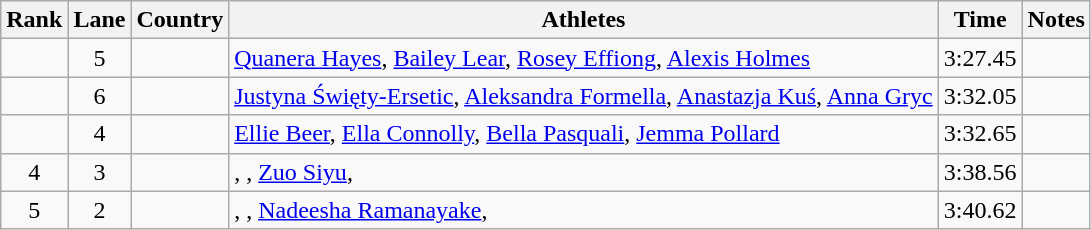<table class="wikitable sortable" style="text-align:center">
<tr>
<th>Rank</th>
<th>Lane</th>
<th>Country</th>
<th>Athletes</th>
<th>Time</th>
<th>Notes</th>
</tr>
<tr>
<td></td>
<td>5</td>
<td align=left></td>
<td align="left"><a href='#'>Quanera Hayes</a>, <a href='#'>Bailey Lear</a>, <a href='#'>Rosey Effiong</a>, <a href='#'>Alexis Holmes</a></td>
<td>3:27.45</td>
<td></td>
</tr>
<tr>
<td></td>
<td>6</td>
<td align=left></td>
<td align="left"><a href='#'>Justyna Święty-Ersetic</a>, <a href='#'>Aleksandra Formella</a>, <a href='#'>Anastazja Kuś</a>, <a href='#'>Anna Gryc</a></td>
<td>3:32.05</td>
<td></td>
</tr>
<tr>
<td></td>
<td>4</td>
<td align="left"></td>
<td align="left"><a href='#'>Ellie Beer</a>, <a href='#'>Ella Connolly</a>, <a href='#'>Bella Pasquali</a>, <a href='#'>Jemma Pollard</a></td>
<td>3:32.65</td>
<td></td>
</tr>
<tr>
<td>4</td>
<td>3</td>
<td align="left"></td>
<td align="left">, , <a href='#'>Zuo Siyu</a>, </td>
<td>3:38.56</td>
<td></td>
</tr>
<tr>
<td>5</td>
<td>2</td>
<td align="left"></td>
<td align="left">, , <a href='#'>Nadeesha Ramanayake</a>, </td>
<td>3:40.62</td>
<td></td>
</tr>
</table>
